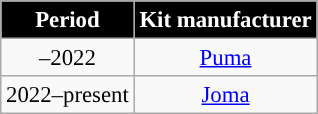<table class="wikitable" style="font-size: 95%; text-align:center;">
<tr>
<th scope=col style="color:white; background:#000000">Period</th>
<th scope=col style="color:white; background:#000000">Kit manufacturer</th>
</tr>
<tr>
<td>–2022</td>
<td> <a href='#'>Puma</a></td>
</tr>
<tr>
<td>2022–present</td>
<td> <a href='#'>Joma</a></td>
</tr>
</table>
